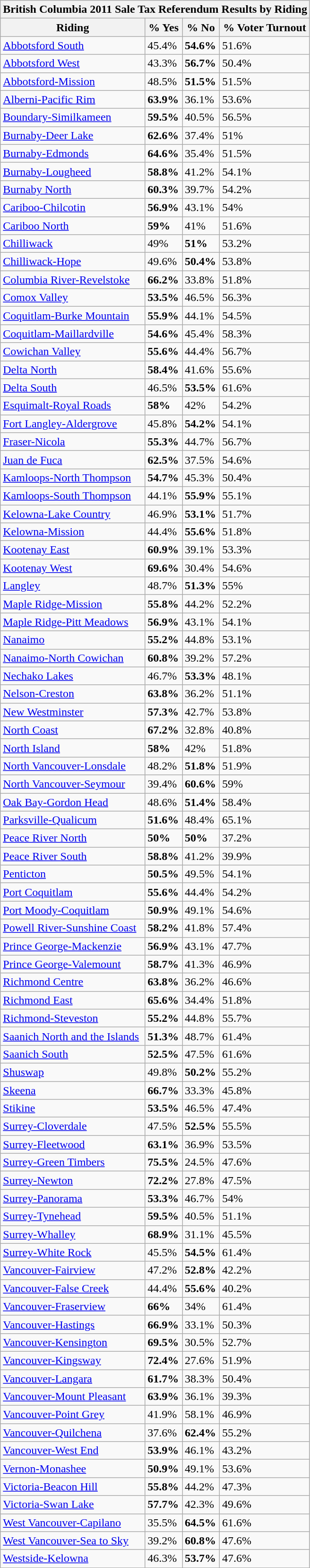<table class="wikitable sortable">
<tr>
<th colspan="4">British Columbia 2011 Sale Tax Referendum Results by Riding</th>
</tr>
<tr>
<th>Riding</th>
<th>% Yes</th>
<th>% No</th>
<th>% Voter Turnout</th>
</tr>
<tr>
<td><a href='#'>Abbotsford South</a></td>
<td>45.4%</td>
<td><strong>54.6%</strong></td>
<td>51.6%</td>
</tr>
<tr>
<td><a href='#'>Abbotsford West</a></td>
<td>43.3%</td>
<td><strong>56.7%</strong></td>
<td>50.4%</td>
</tr>
<tr>
<td><a href='#'>Abbotsford-Mission</a></td>
<td>48.5%</td>
<td><strong>51.5%</strong></td>
<td>51.5%</td>
</tr>
<tr>
<td><a href='#'>Alberni-Pacific Rim</a></td>
<td><strong>63.9%</strong></td>
<td>36.1%</td>
<td>53.6%</td>
</tr>
<tr>
<td><a href='#'>Boundary-Similkameen</a></td>
<td><strong>59.5%</strong></td>
<td>40.5%</td>
<td>56.5%</td>
</tr>
<tr>
<td><a href='#'>Burnaby-Deer Lake</a></td>
<td><strong>62.6%</strong></td>
<td>37.4%</td>
<td>51%</td>
</tr>
<tr>
<td><a href='#'>Burnaby-Edmonds</a></td>
<td><strong>64.6%</strong></td>
<td>35.4%</td>
<td>51.5%</td>
</tr>
<tr>
<td><a href='#'>Burnaby-Lougheed</a></td>
<td><strong>58.8%</strong></td>
<td>41.2%</td>
<td>54.1%</td>
</tr>
<tr>
<td><a href='#'>Burnaby North</a></td>
<td><strong>60.3%</strong></td>
<td>39.7%</td>
<td>54.2%</td>
</tr>
<tr>
<td><a href='#'>Cariboo-Chilcotin</a></td>
<td><strong>56.9%</strong></td>
<td>43.1%</td>
<td>54%</td>
</tr>
<tr>
<td><a href='#'>Cariboo North</a></td>
<td><strong>59%</strong></td>
<td>41%</td>
<td>51.6%</td>
</tr>
<tr>
<td><a href='#'>Chilliwack</a></td>
<td>49%</td>
<td><strong>51%</strong></td>
<td>53.2%</td>
</tr>
<tr>
<td><a href='#'>Chilliwack-Hope</a></td>
<td>49.6%</td>
<td><strong>50.4%</strong></td>
<td>53.8%</td>
</tr>
<tr>
<td><a href='#'>Columbia River-Revelstoke</a></td>
<td><strong>66.2%</strong></td>
<td>33.8%</td>
<td>51.8%</td>
</tr>
<tr>
<td><a href='#'>Comox Valley</a></td>
<td><strong>53.5%</strong></td>
<td>46.5%</td>
<td>56.3%</td>
</tr>
<tr>
<td><a href='#'>Coquitlam-Burke Mountain</a></td>
<td><strong>55.9%</strong></td>
<td>44.1%</td>
<td>54.5%</td>
</tr>
<tr>
<td><a href='#'>Coquitlam-Maillardville</a></td>
<td><strong>54.6%</strong></td>
<td>45.4%</td>
<td>58.3%</td>
</tr>
<tr>
<td><a href='#'>Cowichan Valley</a></td>
<td><strong>55.6%</strong></td>
<td>44.4%</td>
<td>56.7%</td>
</tr>
<tr>
<td><a href='#'>Delta North</a></td>
<td><strong>58.4%</strong></td>
<td>41.6%</td>
<td>55.6%</td>
</tr>
<tr>
<td><a href='#'>Delta South</a></td>
<td>46.5%</td>
<td><strong>53.5%</strong></td>
<td>61.6%</td>
</tr>
<tr>
<td><a href='#'>Esquimalt-Royal Roads</a></td>
<td><strong>58%</strong></td>
<td>42%</td>
<td>54.2%</td>
</tr>
<tr>
<td><a href='#'>Fort Langley-Aldergrove</a></td>
<td>45.8%</td>
<td><strong>54.2%</strong></td>
<td>54.1%</td>
</tr>
<tr>
<td><a href='#'>Fraser-Nicola</a></td>
<td><strong>55.3%</strong></td>
<td>44.7%</td>
<td>56.7%</td>
</tr>
<tr>
<td><a href='#'>Juan de Fuca</a></td>
<td><strong>62.5%</strong></td>
<td>37.5%</td>
<td>54.6%</td>
</tr>
<tr>
<td><a href='#'>Kamloops-North Thompson</a></td>
<td><strong>54.7%</strong></td>
<td>45.3%</td>
<td>50.4%</td>
</tr>
<tr>
<td><a href='#'>Kamloops-South Thompson</a></td>
<td>44.1%</td>
<td><strong>55.9%</strong></td>
<td>55.1%</td>
</tr>
<tr>
<td><a href='#'>Kelowna-Lake Country</a></td>
<td>46.9%</td>
<td><strong>53.1%</strong></td>
<td>51.7%</td>
</tr>
<tr>
<td><a href='#'>Kelowna-Mission</a></td>
<td>44.4%</td>
<td><strong>55.6%</strong></td>
<td>51.8%</td>
</tr>
<tr>
<td><a href='#'>Kootenay East</a></td>
<td><strong>60.9%</strong></td>
<td>39.1%</td>
<td>53.3%</td>
</tr>
<tr>
<td><a href='#'>Kootenay West</a></td>
<td><strong>69.6%</strong></td>
<td>30.4%</td>
<td>54.6%</td>
</tr>
<tr>
<td><a href='#'>Langley</a></td>
<td>48.7%</td>
<td><strong>51.3%</strong></td>
<td>55%</td>
</tr>
<tr>
<td><a href='#'>Maple Ridge-Mission</a></td>
<td><strong>55.8%</strong></td>
<td>44.2%</td>
<td>52.2%</td>
</tr>
<tr>
<td><a href='#'>Maple Ridge-Pitt Meadows</a></td>
<td><strong>56.9%</strong></td>
<td>43.1%</td>
<td>54.1%</td>
</tr>
<tr>
<td><a href='#'>Nanaimo</a></td>
<td><strong>55.2%</strong></td>
<td>44.8%</td>
<td>53.1%</td>
</tr>
<tr>
<td><a href='#'>Nanaimo-North Cowichan</a></td>
<td><strong>60.8%</strong></td>
<td>39.2%</td>
<td>57.2%</td>
</tr>
<tr>
<td><a href='#'>Nechako Lakes</a></td>
<td>46.7%</td>
<td><strong>53.3%</strong></td>
<td>48.1%</td>
</tr>
<tr>
<td><a href='#'>Nelson-Creston</a></td>
<td><strong>63.8%</strong></td>
<td>36.2%</td>
<td>51.1%</td>
</tr>
<tr>
<td><a href='#'>New Westminster</a></td>
<td><strong>57.3%</strong></td>
<td>42.7%</td>
<td>53.8%</td>
</tr>
<tr>
<td><a href='#'>North Coast</a></td>
<td><strong>67.2%</strong></td>
<td>32.8%</td>
<td>40.8%</td>
</tr>
<tr>
<td><a href='#'>North Island</a></td>
<td><strong>58%</strong></td>
<td>42%</td>
<td>51.8%</td>
</tr>
<tr>
<td><a href='#'>North Vancouver-Lonsdale</a></td>
<td>48.2%</td>
<td><strong>51.8%</strong></td>
<td>51.9%</td>
</tr>
<tr>
<td><a href='#'>North Vancouver-Seymour</a></td>
<td>39.4%</td>
<td><strong>60.6%</strong></td>
<td>59%</td>
</tr>
<tr>
<td><a href='#'>Oak Bay-Gordon Head</a></td>
<td>48.6%</td>
<td><strong>51.4%</strong></td>
<td>58.4%</td>
</tr>
<tr>
<td><a href='#'>Parksville-Qualicum</a></td>
<td><strong>51.6%</strong></td>
<td>48.4%</td>
<td>65.1%</td>
</tr>
<tr>
<td><a href='#'>Peace River North</a></td>
<td><strong>50%</strong></td>
<td><strong>50%</strong></td>
<td>37.2%</td>
</tr>
<tr>
<td><a href='#'>Peace River South</a></td>
<td><strong>58.8%</strong></td>
<td>41.2%</td>
<td>39.9%</td>
</tr>
<tr>
<td><a href='#'>Penticton</a></td>
<td><strong>50.5%</strong></td>
<td>49.5%</td>
<td>54.1%</td>
</tr>
<tr>
<td><a href='#'>Port Coquitlam</a></td>
<td><strong>55.6%</strong></td>
<td>44.4%</td>
<td>54.2%</td>
</tr>
<tr>
<td><a href='#'>Port Moody-Coquitlam</a></td>
<td><strong>50.9%</strong></td>
<td>49.1%</td>
<td>54.6%</td>
</tr>
<tr>
<td><a href='#'>Powell River-Sunshine Coast</a></td>
<td><strong>58.2%</strong></td>
<td>41.8%</td>
<td>57.4%</td>
</tr>
<tr>
<td><a href='#'>Prince George-Mackenzie</a></td>
<td><strong>56.9%</strong></td>
<td>43.1%</td>
<td>47.7%</td>
</tr>
<tr>
<td><a href='#'>Prince George-Valemount</a></td>
<td><strong>58.7%</strong></td>
<td>41.3%</td>
<td>46.9%</td>
</tr>
<tr>
<td><a href='#'>Richmond Centre</a></td>
<td><strong>63.8%</strong></td>
<td>36.2%</td>
<td>46.6%</td>
</tr>
<tr>
<td><a href='#'>Richmond East</a></td>
<td><strong>65.6%</strong></td>
<td>34.4%</td>
<td>51.8%</td>
</tr>
<tr>
<td><a href='#'>Richmond-Steveston</a></td>
<td><strong>55.2%</strong></td>
<td>44.8%</td>
<td>55.7%</td>
</tr>
<tr>
<td><a href='#'>Saanich North and the Islands</a></td>
<td><strong>51.3%</strong></td>
<td>48.7%</td>
<td>61.4%</td>
</tr>
<tr>
<td><a href='#'>Saanich South</a></td>
<td><strong>52.5%</strong></td>
<td>47.5%</td>
<td>61.6%</td>
</tr>
<tr>
<td><a href='#'>Shuswap</a></td>
<td>49.8%</td>
<td><strong>50.2%</strong></td>
<td>55.2%</td>
</tr>
<tr>
<td><a href='#'>Skeena</a></td>
<td><strong>66.7%</strong></td>
<td>33.3%</td>
<td>45.8%</td>
</tr>
<tr>
<td><a href='#'>Stikine</a></td>
<td><strong>53.5%</strong></td>
<td>46.5%</td>
<td>47.4%</td>
</tr>
<tr>
<td><a href='#'>Surrey-Cloverdale</a></td>
<td>47.5%</td>
<td><strong>52.5%</strong></td>
<td>55.5%</td>
</tr>
<tr>
<td><a href='#'>Surrey-Fleetwood</a></td>
<td><strong>63.1%</strong></td>
<td>36.9%</td>
<td>53.5%</td>
</tr>
<tr>
<td><a href='#'>Surrey-Green Timbers</a></td>
<td><strong>75.5%</strong></td>
<td>24.5%</td>
<td>47.6%</td>
</tr>
<tr>
<td><a href='#'>Surrey-Newton</a></td>
<td><strong>72.2%</strong></td>
<td>27.8%</td>
<td>47.5%</td>
</tr>
<tr>
<td><a href='#'>Surrey-Panorama</a></td>
<td><strong>53.3%</strong></td>
<td>46.7%</td>
<td>54%</td>
</tr>
<tr>
<td><a href='#'>Surrey-Tynehead</a></td>
<td><strong>59.5%</strong></td>
<td>40.5%</td>
<td>51.1%</td>
</tr>
<tr>
<td><a href='#'>Surrey-Whalley</a></td>
<td><strong>68.9%</strong></td>
<td>31.1%</td>
<td>45.5%</td>
</tr>
<tr>
<td><a href='#'>Surrey-White Rock</a></td>
<td>45.5%</td>
<td><strong>54.5%</strong></td>
<td>61.4%</td>
</tr>
<tr>
<td><a href='#'>Vancouver-Fairview</a></td>
<td>47.2%</td>
<td><strong>52.8%</strong></td>
<td>42.2%</td>
</tr>
<tr>
<td><a href='#'>Vancouver-False Creek</a></td>
<td>44.4%</td>
<td><strong>55.6%</strong></td>
<td>40.2%</td>
</tr>
<tr>
<td><a href='#'>Vancouver-Fraserview</a></td>
<td><strong>66%</strong></td>
<td>34%</td>
<td>61.4%</td>
</tr>
<tr>
<td><a href='#'>Vancouver-Hastings</a></td>
<td><strong>66.9%</strong></td>
<td>33.1%</td>
<td>50.3%</td>
</tr>
<tr>
<td><a href='#'>Vancouver-Kensington</a></td>
<td><strong>69.5%</strong></td>
<td>30.5%</td>
<td>52.7%</td>
</tr>
<tr>
<td><a href='#'>Vancouver-Kingsway</a></td>
<td><strong>72.4%</strong></td>
<td>27.6%</td>
<td>51.9%</td>
</tr>
<tr>
<td><a href='#'>Vancouver-Langara</a></td>
<td><strong>61.7%</strong></td>
<td>38.3%</td>
<td>50.4%</td>
</tr>
<tr>
<td><a href='#'>Vancouver-Mount Pleasant</a></td>
<td><strong>63.9%</strong></td>
<td>36.1%</td>
<td>39.3%</td>
</tr>
<tr>
<td><a href='#'>Vancouver-Point Grey</a></td>
<td>41.9%</td>
<td>58.1%</td>
<td>46.9%</td>
</tr>
<tr>
<td><a href='#'>Vancouver-Quilchena</a></td>
<td>37.6%</td>
<td><strong>62.4%</strong></td>
<td>55.2%</td>
</tr>
<tr>
<td><a href='#'>Vancouver-West End</a></td>
<td><strong>53.9%</strong></td>
<td>46.1%</td>
<td>43.2%</td>
</tr>
<tr>
<td><a href='#'>Vernon-Monashee</a></td>
<td><strong>50.9%</strong></td>
<td>49.1%</td>
<td>53.6%</td>
</tr>
<tr>
<td><a href='#'>Victoria-Beacon Hill</a></td>
<td><strong>55.8%</strong></td>
<td>44.2%</td>
<td>47.3%</td>
</tr>
<tr>
<td><a href='#'>Victoria-Swan Lake</a></td>
<td><strong>57.7%</strong></td>
<td>42.3%</td>
<td>49.6%</td>
</tr>
<tr>
<td><a href='#'>West Vancouver-Capilano</a></td>
<td>35.5%</td>
<td><strong>64.5%</strong></td>
<td>61.6%</td>
</tr>
<tr>
<td><a href='#'>West Vancouver-Sea to Sky</a></td>
<td>39.2%</td>
<td><strong>60.8%</strong></td>
<td>47.6%</td>
</tr>
<tr>
<td><a href='#'>Westside-Kelowna</a></td>
<td>46.3%</td>
<td><strong>53.7%</strong></td>
<td>47.6%</td>
</tr>
</table>
